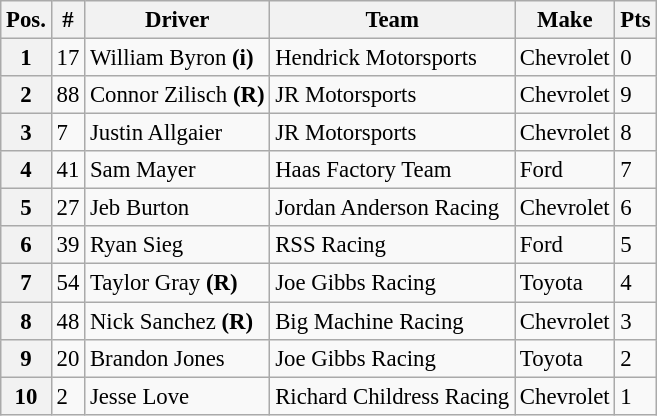<table class="wikitable" style="font-size:95%">
<tr>
<th>Pos.</th>
<th>#</th>
<th>Driver</th>
<th>Team</th>
<th>Make</th>
<th>Pts</th>
</tr>
<tr>
<th>1</th>
<td>17</td>
<td>William Byron <strong>(i)</strong></td>
<td>Hendrick Motorsports</td>
<td>Chevrolet</td>
<td>0</td>
</tr>
<tr>
<th>2</th>
<td>88</td>
<td>Connor Zilisch <strong>(R)</strong></td>
<td>JR Motorsports</td>
<td>Chevrolet</td>
<td>9</td>
</tr>
<tr>
<th>3</th>
<td>7</td>
<td>Justin Allgaier</td>
<td>JR Motorsports</td>
<td>Chevrolet</td>
<td>8</td>
</tr>
<tr>
<th>4</th>
<td>41</td>
<td>Sam Mayer</td>
<td>Haas Factory Team</td>
<td>Ford</td>
<td>7</td>
</tr>
<tr>
<th>5</th>
<td>27</td>
<td>Jeb Burton</td>
<td>Jordan Anderson Racing</td>
<td>Chevrolet</td>
<td>6</td>
</tr>
<tr>
<th>6</th>
<td>39</td>
<td>Ryan Sieg</td>
<td>RSS Racing</td>
<td>Ford</td>
<td>5</td>
</tr>
<tr>
<th>7</th>
<td>54</td>
<td>Taylor Gray <strong>(R)</strong></td>
<td>Joe Gibbs Racing</td>
<td>Toyota</td>
<td>4</td>
</tr>
<tr>
<th>8</th>
<td>48</td>
<td>Nick Sanchez <strong>(R)</strong></td>
<td>Big Machine Racing</td>
<td>Chevrolet</td>
<td>3</td>
</tr>
<tr>
<th>9</th>
<td>20</td>
<td>Brandon Jones</td>
<td>Joe Gibbs Racing</td>
<td>Toyota</td>
<td>2</td>
</tr>
<tr>
<th>10</th>
<td>2</td>
<td>Jesse Love</td>
<td>Richard Childress Racing</td>
<td>Chevrolet</td>
<td>1</td>
</tr>
</table>
